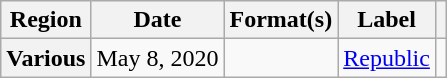<table class="wikitable plainrowheaders">
<tr>
<th scope="col">Region</th>
<th scope="col">Date</th>
<th scope="col">Format(s)</th>
<th scope="col">Label</th>
<th scope="col"></th>
</tr>
<tr>
<th scope="row">Various</th>
<td>May 8, 2020</td>
<td></td>
<td><a href='#'>Republic</a></td>
<td style="text-align:center;"></td>
</tr>
</table>
